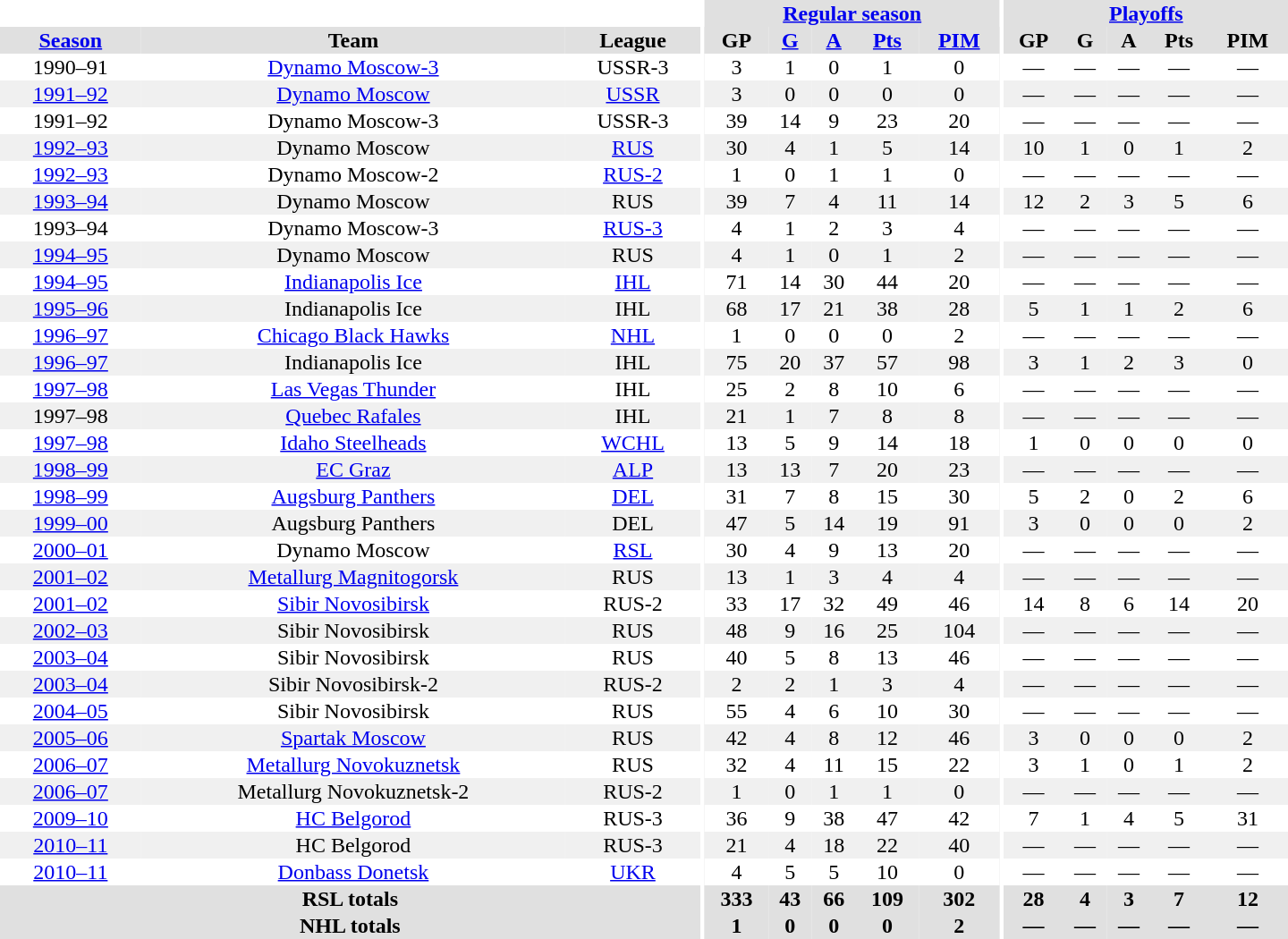<table border="0" cellpadding="1" cellspacing="0" style="text-align:center; width:60em">
<tr bgcolor="#e0e0e0">
<th colspan="3" bgcolor="#ffffff"></th>
<th rowspan="100" bgcolor="#ffffff"></th>
<th colspan="5"><a href='#'>Regular season</a></th>
<th rowspan="100" bgcolor="#ffffff"></th>
<th colspan="5"><a href='#'>Playoffs</a></th>
</tr>
<tr bgcolor="#e0e0e0">
<th><a href='#'>Season</a></th>
<th>Team</th>
<th>League</th>
<th>GP</th>
<th><a href='#'>G</a></th>
<th><a href='#'>A</a></th>
<th><a href='#'>Pts</a></th>
<th><a href='#'>PIM</a></th>
<th>GP</th>
<th>G</th>
<th>A</th>
<th>Pts</th>
<th>PIM</th>
</tr>
<tr>
<td>1990–91</td>
<td><a href='#'>Dynamo Moscow-3</a></td>
<td>USSR-3</td>
<td>3</td>
<td>1</td>
<td>0</td>
<td>1</td>
<td>0</td>
<td>—</td>
<td>—</td>
<td>—</td>
<td>—</td>
<td>—</td>
</tr>
<tr bgcolor="#f0f0f0">
<td><a href='#'>1991–92</a></td>
<td><a href='#'>Dynamo Moscow</a></td>
<td><a href='#'>USSR</a></td>
<td>3</td>
<td>0</td>
<td>0</td>
<td>0</td>
<td>0</td>
<td>—</td>
<td>—</td>
<td>—</td>
<td>—</td>
<td>—</td>
</tr>
<tr>
<td>1991–92</td>
<td>Dynamo Moscow-3</td>
<td>USSR-3</td>
<td>39</td>
<td>14</td>
<td>9</td>
<td>23</td>
<td>20</td>
<td>—</td>
<td>—</td>
<td>—</td>
<td>—</td>
<td>—</td>
</tr>
<tr bgcolor="#f0f0f0">
<td><a href='#'>1992–93</a></td>
<td>Dynamo Moscow</td>
<td><a href='#'>RUS</a></td>
<td>30</td>
<td>4</td>
<td>1</td>
<td>5</td>
<td>14</td>
<td>10</td>
<td>1</td>
<td>0</td>
<td>1</td>
<td>2</td>
</tr>
<tr>
<td><a href='#'>1992–93</a></td>
<td>Dynamo Moscow-2</td>
<td><a href='#'>RUS-2</a></td>
<td>1</td>
<td>0</td>
<td>1</td>
<td>1</td>
<td>0</td>
<td>—</td>
<td>—</td>
<td>—</td>
<td>—</td>
<td>—</td>
</tr>
<tr bgcolor="#f0f0f0">
<td><a href='#'>1993–94</a></td>
<td>Dynamo Moscow</td>
<td>RUS</td>
<td>39</td>
<td>7</td>
<td>4</td>
<td>11</td>
<td>14</td>
<td>12</td>
<td>2</td>
<td>3</td>
<td>5</td>
<td>6</td>
</tr>
<tr>
<td>1993–94</td>
<td>Dynamo Moscow-3</td>
<td><a href='#'>RUS-3</a></td>
<td>4</td>
<td>1</td>
<td>2</td>
<td>3</td>
<td>4</td>
<td>—</td>
<td>—</td>
<td>—</td>
<td>—</td>
<td>—</td>
</tr>
<tr bgcolor="#f0f0f0">
<td><a href='#'>1994–95</a></td>
<td>Dynamo Moscow</td>
<td>RUS</td>
<td>4</td>
<td>1</td>
<td>0</td>
<td>1</td>
<td>2</td>
<td>—</td>
<td>—</td>
<td>—</td>
<td>—</td>
<td>—</td>
</tr>
<tr>
<td><a href='#'>1994–95</a></td>
<td><a href='#'>Indianapolis Ice</a></td>
<td><a href='#'>IHL</a></td>
<td>71</td>
<td>14</td>
<td>30</td>
<td>44</td>
<td>20</td>
<td>—</td>
<td>—</td>
<td>—</td>
<td>—</td>
<td>—</td>
</tr>
<tr bgcolor="#f0f0f0">
<td><a href='#'>1995–96</a></td>
<td>Indianapolis Ice</td>
<td>IHL</td>
<td>68</td>
<td>17</td>
<td>21</td>
<td>38</td>
<td>28</td>
<td>5</td>
<td>1</td>
<td>1</td>
<td>2</td>
<td>6</td>
</tr>
<tr>
<td><a href='#'>1996–97</a></td>
<td><a href='#'>Chicago Black Hawks</a></td>
<td><a href='#'>NHL</a></td>
<td>1</td>
<td>0</td>
<td>0</td>
<td>0</td>
<td>2</td>
<td>—</td>
<td>—</td>
<td>—</td>
<td>—</td>
<td>—</td>
</tr>
<tr bgcolor="#f0f0f0">
<td><a href='#'>1996–97</a></td>
<td>Indianapolis Ice</td>
<td>IHL</td>
<td>75</td>
<td>20</td>
<td>37</td>
<td>57</td>
<td>98</td>
<td>3</td>
<td>1</td>
<td>2</td>
<td>3</td>
<td>0</td>
</tr>
<tr>
<td><a href='#'>1997–98</a></td>
<td><a href='#'>Las Vegas Thunder</a></td>
<td>IHL</td>
<td>25</td>
<td>2</td>
<td>8</td>
<td>10</td>
<td>6</td>
<td>—</td>
<td>—</td>
<td>—</td>
<td>—</td>
<td>—</td>
</tr>
<tr bgcolor="#f0f0f0">
<td>1997–98</td>
<td><a href='#'>Quebec Rafales</a></td>
<td>IHL</td>
<td>21</td>
<td>1</td>
<td>7</td>
<td>8</td>
<td>8</td>
<td>—</td>
<td>—</td>
<td>—</td>
<td>—</td>
<td>—</td>
</tr>
<tr>
<td><a href='#'>1997–98</a></td>
<td><a href='#'>Idaho Steelheads</a></td>
<td><a href='#'>WCHL</a></td>
<td>13</td>
<td>5</td>
<td>9</td>
<td>14</td>
<td>18</td>
<td>1</td>
<td>0</td>
<td>0</td>
<td>0</td>
<td>0</td>
</tr>
<tr bgcolor="#f0f0f0">
<td><a href='#'>1998–99</a></td>
<td><a href='#'>EC Graz</a></td>
<td><a href='#'>ALP</a></td>
<td>13</td>
<td>13</td>
<td>7</td>
<td>20</td>
<td>23</td>
<td>—</td>
<td>—</td>
<td>—</td>
<td>—</td>
<td>—</td>
</tr>
<tr>
<td><a href='#'>1998–99</a></td>
<td><a href='#'>Augsburg Panthers</a></td>
<td><a href='#'>DEL</a></td>
<td>31</td>
<td>7</td>
<td>8</td>
<td>15</td>
<td>30</td>
<td>5</td>
<td>2</td>
<td>0</td>
<td>2</td>
<td>6</td>
</tr>
<tr bgcolor="#f0f0f0">
<td><a href='#'>1999–00</a></td>
<td>Augsburg Panthers</td>
<td>DEL</td>
<td>47</td>
<td>5</td>
<td>14</td>
<td>19</td>
<td>91</td>
<td>3</td>
<td>0</td>
<td>0</td>
<td>0</td>
<td>2</td>
</tr>
<tr>
<td><a href='#'>2000–01</a></td>
<td>Dynamo Moscow</td>
<td><a href='#'>RSL</a></td>
<td>30</td>
<td>4</td>
<td>9</td>
<td>13</td>
<td>20</td>
<td>—</td>
<td>—</td>
<td>—</td>
<td>—</td>
<td>—</td>
</tr>
<tr bgcolor="#f0f0f0">
<td><a href='#'>2001–02</a></td>
<td><a href='#'>Metallurg Magnitogorsk</a></td>
<td>RUS</td>
<td>13</td>
<td>1</td>
<td>3</td>
<td>4</td>
<td>4</td>
<td>—</td>
<td>—</td>
<td>—</td>
<td>—</td>
<td>—</td>
</tr>
<tr>
<td><a href='#'>2001–02</a></td>
<td><a href='#'>Sibir Novosibirsk</a></td>
<td>RUS-2</td>
<td>33</td>
<td>17</td>
<td>32</td>
<td>49</td>
<td>46</td>
<td>14</td>
<td>8</td>
<td>6</td>
<td>14</td>
<td>20</td>
</tr>
<tr bgcolor="#f0f0f0">
<td><a href='#'>2002–03</a></td>
<td>Sibir Novosibirsk</td>
<td>RUS</td>
<td>48</td>
<td>9</td>
<td>16</td>
<td>25</td>
<td>104</td>
<td>—</td>
<td>—</td>
<td>—</td>
<td>—</td>
<td>—</td>
</tr>
<tr>
<td><a href='#'>2003–04</a></td>
<td>Sibir Novosibirsk</td>
<td>RUS</td>
<td>40</td>
<td>5</td>
<td>8</td>
<td>13</td>
<td>46</td>
<td>—</td>
<td>—</td>
<td>—</td>
<td>—</td>
<td>—</td>
</tr>
<tr bgcolor="#f0f0f0">
<td><a href='#'>2003–04</a></td>
<td>Sibir Novosibirsk-2</td>
<td>RUS-2</td>
<td>2</td>
<td>2</td>
<td>1</td>
<td>3</td>
<td>4</td>
<td>—</td>
<td>—</td>
<td>—</td>
<td>—</td>
<td>—</td>
</tr>
<tr>
<td><a href='#'>2004–05</a></td>
<td>Sibir Novosibirsk</td>
<td>RUS</td>
<td>55</td>
<td>4</td>
<td>6</td>
<td>10</td>
<td>30</td>
<td>—</td>
<td>—</td>
<td>—</td>
<td>—</td>
<td>—</td>
</tr>
<tr bgcolor="#f0f0f0">
<td><a href='#'>2005–06</a></td>
<td><a href='#'>Spartak Moscow</a></td>
<td>RUS</td>
<td>42</td>
<td>4</td>
<td>8</td>
<td>12</td>
<td>46</td>
<td>3</td>
<td>0</td>
<td>0</td>
<td>0</td>
<td>2</td>
</tr>
<tr>
<td><a href='#'>2006–07</a></td>
<td><a href='#'>Metallurg Novokuznetsk</a></td>
<td>RUS</td>
<td>32</td>
<td>4</td>
<td>11</td>
<td>15</td>
<td>22</td>
<td>3</td>
<td>1</td>
<td>0</td>
<td>1</td>
<td>2</td>
</tr>
<tr bgcolor="#f0f0f0">
<td><a href='#'>2006–07</a></td>
<td>Metallurg Novokuznetsk-2</td>
<td>RUS-2</td>
<td>1</td>
<td>0</td>
<td>1</td>
<td>1</td>
<td>0</td>
<td>—</td>
<td>—</td>
<td>—</td>
<td>—</td>
<td>—</td>
</tr>
<tr>
<td><a href='#'>2009–10</a></td>
<td><a href='#'>HC Belgorod</a></td>
<td>RUS-3</td>
<td>36</td>
<td>9</td>
<td>38</td>
<td>47</td>
<td>42</td>
<td>7</td>
<td>1</td>
<td>4</td>
<td>5</td>
<td>31</td>
</tr>
<tr bgcolor="#f0f0f0">
<td><a href='#'>2010–11</a></td>
<td>HC Belgorod</td>
<td>RUS-3</td>
<td>21</td>
<td>4</td>
<td>18</td>
<td>22</td>
<td>40</td>
<td>—</td>
<td>—</td>
<td>—</td>
<td>—</td>
<td>—</td>
</tr>
<tr>
<td><a href='#'>2010–11</a></td>
<td><a href='#'>Donbass Donetsk</a></td>
<td><a href='#'>UKR</a></td>
<td>4</td>
<td>5</td>
<td>5</td>
<td>10</td>
<td>0</td>
<td>—</td>
<td>—</td>
<td>—</td>
<td>—</td>
<td>—</td>
</tr>
<tr bgcolor="#e0e0e0">
<th colspan="3">RSL totals</th>
<th>333</th>
<th>43</th>
<th>66</th>
<th>109</th>
<th>302</th>
<th>28</th>
<th>4</th>
<th>3</th>
<th>7</th>
<th>12</th>
</tr>
<tr bgcolor="#e0e0e0">
<th colspan="3">NHL totals</th>
<th>1</th>
<th>0</th>
<th>0</th>
<th>0</th>
<th>2</th>
<th>—</th>
<th>—</th>
<th>—</th>
<th>—</th>
<th>—</th>
</tr>
</table>
